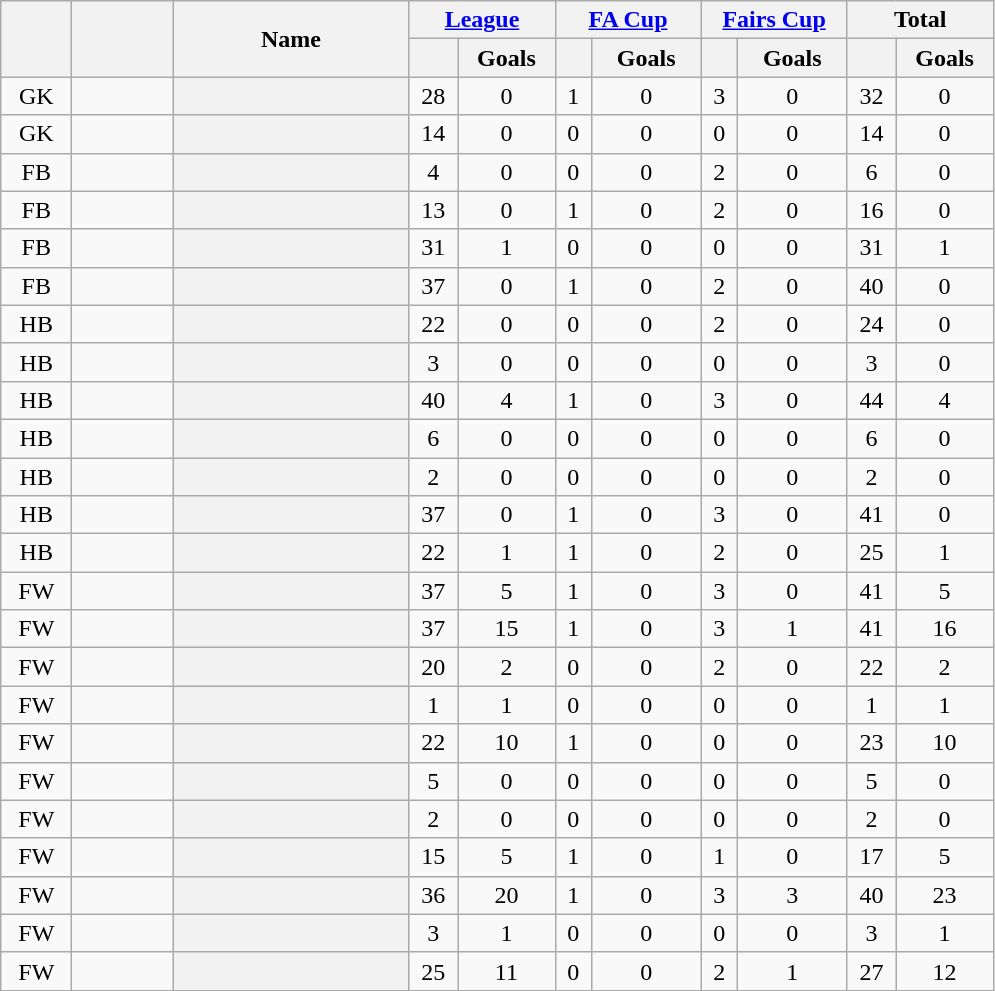<table class="wikitable sortable plainrowheaders" style="text-align:center;">
<tr>
<th rowspan="2" scope="col" width="40"></th>
<th rowspan="2" scope="col" width="60"></th>
<th rowspan="2" scope="col" width="150" scope=col>Name</th>
<th colspan="2" width="90"><a href='#'>League</a></th>
<th colspan="2" width="90"><a href='#'>FA Cup</a></th>
<th colspan="2" width="90"><a href='#'>Fairs Cup</a></th>
<th colspan="2" width="90">Total</th>
</tr>
<tr>
<th scope="col"></th>
<th scope="col">Goals</th>
<th scope="col"></th>
<th scope="col">Goals</th>
<th scope="col"></th>
<th scope="col">Goals</th>
<th scope="col"></th>
<th scope="col">Goals</th>
</tr>
<tr>
<td data-sort-value=1>GK</td>
<td></td>
<th scope="row"></th>
<td>28</td>
<td>0</td>
<td>1</td>
<td>0</td>
<td>3</td>
<td>0</td>
<td>32</td>
<td>0</td>
</tr>
<tr>
<td data-sort-value=1>GK</td>
<td></td>
<th scope="row"></th>
<td>14</td>
<td>0</td>
<td>0</td>
<td>0</td>
<td>0</td>
<td>0</td>
<td>14</td>
<td>0</td>
</tr>
<tr>
<td data-sort-value=2>FB</td>
<td></td>
<th scope="row"></th>
<td>4</td>
<td>0</td>
<td>0</td>
<td>0</td>
<td>2</td>
<td>0</td>
<td>6</td>
<td>0</td>
</tr>
<tr>
<td data-sort-value=2>FB</td>
<td></td>
<th scope="row"></th>
<td>13</td>
<td>0</td>
<td>1</td>
<td>0</td>
<td>2</td>
<td>0</td>
<td>16</td>
<td>0</td>
</tr>
<tr>
<td data-sort-value=2>FB</td>
<td></td>
<th scope="row"></th>
<td>31</td>
<td>1</td>
<td>0</td>
<td>0</td>
<td>0</td>
<td>0</td>
<td>31</td>
<td>1</td>
</tr>
<tr>
<td data-sort-value=2>FB</td>
<td></td>
<th scope="row"></th>
<td>37</td>
<td>0</td>
<td>1</td>
<td>0</td>
<td>2</td>
<td>0</td>
<td>40</td>
<td>0</td>
</tr>
<tr>
<td data-sort-value=3>HB</td>
<td></td>
<th scope="row"></th>
<td>22</td>
<td>0</td>
<td>0</td>
<td>0</td>
<td>2</td>
<td>0</td>
<td>24</td>
<td>0</td>
</tr>
<tr>
<td data-sort-value=3>HB</td>
<td></td>
<th scope="row"></th>
<td>3</td>
<td>0</td>
<td>0</td>
<td>0</td>
<td>0</td>
<td>0</td>
<td>3</td>
<td>0</td>
</tr>
<tr>
<td data-sort-value=3>HB</td>
<td></td>
<th scope="row"></th>
<td>40</td>
<td>4</td>
<td>1</td>
<td>0</td>
<td>3</td>
<td>0</td>
<td>44</td>
<td>4</td>
</tr>
<tr>
<td data-sort-value=3>HB</td>
<td></td>
<th scope="row"> </th>
<td>6</td>
<td>0</td>
<td>0</td>
<td>0</td>
<td>0</td>
<td>0</td>
<td>6</td>
<td>0</td>
</tr>
<tr>
<td data-sort-value=3>HB</td>
<td></td>
<th scope="row"></th>
<td>2</td>
<td>0</td>
<td>0</td>
<td>0</td>
<td>0</td>
<td>0</td>
<td>2</td>
<td>0</td>
</tr>
<tr>
<td data-sort-value=3>HB</td>
<td></td>
<th scope="row"></th>
<td>37</td>
<td>0</td>
<td>1</td>
<td>0</td>
<td>3</td>
<td>0</td>
<td>41</td>
<td>0</td>
</tr>
<tr>
<td data-sort-value=3>HB</td>
<td></td>
<th scope="row"></th>
<td>22</td>
<td>1</td>
<td>1</td>
<td>0</td>
<td>2</td>
<td>0</td>
<td>25</td>
<td>1</td>
</tr>
<tr>
<td data-sort-value=4>FW</td>
<td></td>
<th scope="row"></th>
<td>37</td>
<td>5</td>
<td>1</td>
<td>0</td>
<td>3</td>
<td>0</td>
<td>41</td>
<td>5</td>
</tr>
<tr>
<td data-sort-value=4>FW</td>
<td></td>
<th scope="row"></th>
<td>37</td>
<td>15</td>
<td>1</td>
<td>0</td>
<td>3</td>
<td>1</td>
<td>41</td>
<td>16</td>
</tr>
<tr>
<td data-sort-value=4>FW</td>
<td></td>
<th scope="row"> </th>
<td>20</td>
<td>2</td>
<td>0</td>
<td>0</td>
<td>2</td>
<td>0</td>
<td>22</td>
<td>2</td>
</tr>
<tr>
<td data-sort-value=4>FW</td>
<td></td>
<th scope="row"></th>
<td>1</td>
<td>1</td>
<td>0</td>
<td>0</td>
<td>0</td>
<td>0</td>
<td>1</td>
<td>1</td>
</tr>
<tr>
<td data-sort-value=4>FW</td>
<td></td>
<th scope="row"></th>
<td>22</td>
<td>10</td>
<td>1</td>
<td>0</td>
<td>0</td>
<td>0</td>
<td>23</td>
<td>10</td>
</tr>
<tr>
<td data-sort-value=4>FW</td>
<td></td>
<th scope="row"></th>
<td>5</td>
<td>0</td>
<td>0</td>
<td>0</td>
<td>0</td>
<td>0</td>
<td>5</td>
<td>0</td>
</tr>
<tr>
<td data-sort-value=4>FW</td>
<td></td>
<th scope="row"></th>
<td>2</td>
<td>0</td>
<td>0</td>
<td>0</td>
<td>0</td>
<td>0</td>
<td>2</td>
<td>0</td>
</tr>
<tr>
<td data-sort-value=4>FW</td>
<td></td>
<th scope="row"> </th>
<td>15</td>
<td>5</td>
<td>1</td>
<td>0</td>
<td>1</td>
<td>0</td>
<td>17</td>
<td>5</td>
</tr>
<tr>
<td data-sort-value=4>FW</td>
<td></td>
<th scope="row"></th>
<td>36</td>
<td>20</td>
<td>1</td>
<td>0</td>
<td>3</td>
<td>3</td>
<td>40</td>
<td>23</td>
</tr>
<tr>
<td data-sort-value=4>FW</td>
<td></td>
<th scope="row"> </th>
<td>3</td>
<td>1</td>
<td>0</td>
<td>0</td>
<td>0</td>
<td>0</td>
<td>3</td>
<td>1</td>
</tr>
<tr>
<td data-sort-value=4>FW</td>
<td></td>
<th scope="row"></th>
<td>25</td>
<td>11</td>
<td>0</td>
<td>0</td>
<td>2</td>
<td>1</td>
<td>27</td>
<td>12</td>
</tr>
</table>
